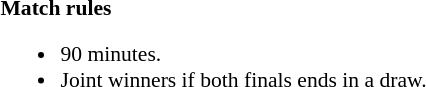<table width=100% style="font-size: 90%">
<tr>
<td style="width:60%; vertical-align:top;"><br><strong>Match rules</strong><ul><li>90 minutes.</li><li>Joint winners if both finals ends in a draw.</li></ul></td>
</tr>
</table>
